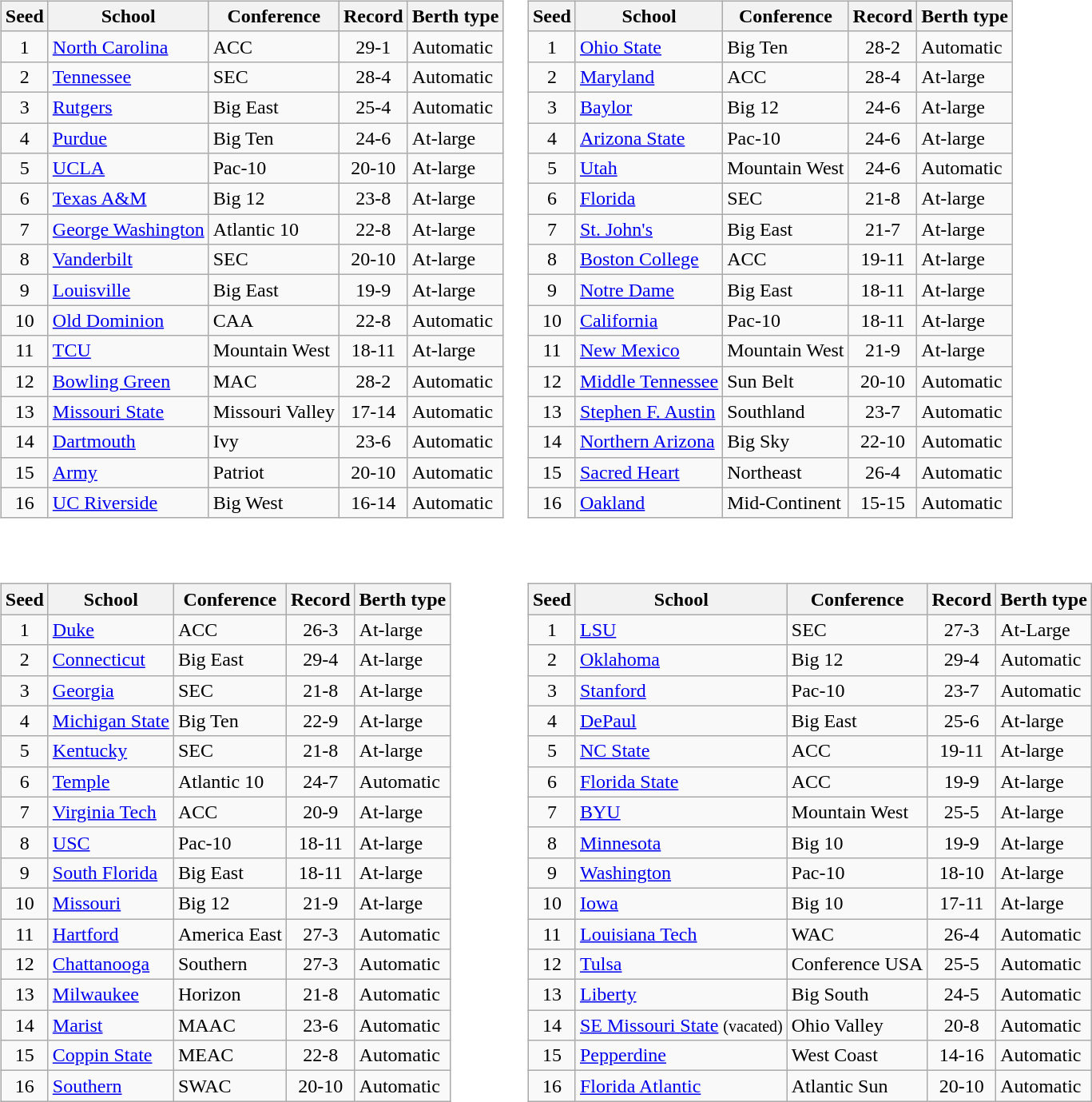<table>
<tr>
<td valign=top><br><table class="wikitable sortable">
<tr>
<th>Seed</th>
<th>School</th>
<th>Conference</th>
<th>Record</th>
<th>Berth type</th>
</tr>
<tr>
<td align=center>1</td>
<td><a href='#'>North Carolina</a></td>
<td>ACC</td>
<td align=center>29-1</td>
<td>Automatic</td>
</tr>
<tr>
<td align=center>2</td>
<td><a href='#'>Tennessee</a></td>
<td>SEC</td>
<td align=center>28-4</td>
<td>Automatic</td>
</tr>
<tr>
<td align=center>3</td>
<td><a href='#'>Rutgers</a></td>
<td>Big East</td>
<td align=center>25-4</td>
<td>Automatic</td>
</tr>
<tr>
<td align=center>4</td>
<td><a href='#'>Purdue</a></td>
<td>Big Ten</td>
<td align=center>24-6</td>
<td>At-large</td>
</tr>
<tr>
<td align=center>5</td>
<td><a href='#'>UCLA</a></td>
<td>Pac-10</td>
<td align=center>20-10</td>
<td>At-large</td>
</tr>
<tr>
<td align=center>6</td>
<td><a href='#'>Texas A&M</a></td>
<td>Big 12</td>
<td align=center>23-8</td>
<td>At-large</td>
</tr>
<tr>
<td align=center>7</td>
<td><a href='#'>George Washington</a></td>
<td>Atlantic 10</td>
<td align=center>22-8</td>
<td>At-large</td>
</tr>
<tr>
<td align=center>8</td>
<td><a href='#'>Vanderbilt</a></td>
<td>SEC</td>
<td align=center>20-10</td>
<td>At-large</td>
</tr>
<tr>
<td align=center>9</td>
<td><a href='#'>Louisville</a></td>
<td>Big East</td>
<td align=center>19-9</td>
<td>At-large</td>
</tr>
<tr>
<td align=center>10</td>
<td><a href='#'>Old Dominion</a></td>
<td>CAA</td>
<td align=center>22-8</td>
<td>Automatic</td>
</tr>
<tr>
<td align=center>11</td>
<td><a href='#'>TCU</a></td>
<td>Mountain West</td>
<td align=center>18-11</td>
<td>At-large</td>
</tr>
<tr>
<td align=center>12</td>
<td><a href='#'>Bowling Green</a></td>
<td>MAC</td>
<td align=center>28-2</td>
<td>Automatic</td>
</tr>
<tr>
<td align=center>13</td>
<td><a href='#'>Missouri State</a></td>
<td>Missouri Valley</td>
<td align=center>17-14</td>
<td>Automatic</td>
</tr>
<tr>
<td align=center>14</td>
<td><a href='#'>Dartmouth</a></td>
<td>Ivy</td>
<td align=center>23-6</td>
<td>Automatic</td>
</tr>
<tr>
<td align=center>15</td>
<td><a href='#'>Army</a></td>
<td>Patriot</td>
<td align=center>20-10</td>
<td>Automatic</td>
</tr>
<tr>
<td align=center>16</td>
<td><a href='#'>UC Riverside</a></td>
<td>Big West</td>
<td align=center>16-14</td>
<td>Automatic</td>
</tr>
</table>
</td>
<td valign=top><br><table class="wikitable sortable">
<tr>
<th>Seed</th>
<th>School</th>
<th>Conference</th>
<th>Record</th>
<th>Berth type</th>
</tr>
<tr>
<td align=center>1</td>
<td><a href='#'>Ohio State</a></td>
<td>Big Ten</td>
<td align=center>28-2</td>
<td>Automatic</td>
</tr>
<tr>
<td align=center>2</td>
<td><a href='#'>Maryland</a></td>
<td>ACC</td>
<td align=center>28-4</td>
<td>At-large</td>
</tr>
<tr>
<td align=center>3</td>
<td><a href='#'>Baylor</a></td>
<td>Big 12</td>
<td align=center>24-6</td>
<td>At-large</td>
</tr>
<tr>
<td align=center>4</td>
<td><a href='#'>Arizona State</a></td>
<td>Pac-10</td>
<td align=center>24-6</td>
<td>At-large</td>
</tr>
<tr>
<td align=center>5</td>
<td><a href='#'>Utah</a></td>
<td>Mountain West</td>
<td align=center>24-6</td>
<td>Automatic</td>
</tr>
<tr>
<td align=center>6</td>
<td><a href='#'>Florida</a></td>
<td>SEC</td>
<td align=center>21-8</td>
<td>At-large</td>
</tr>
<tr>
<td align=center>7</td>
<td><a href='#'>St. John's</a></td>
<td>Big East</td>
<td align=center>21-7</td>
<td>At-large</td>
</tr>
<tr>
<td align=center>8</td>
<td><a href='#'>Boston College</a></td>
<td>ACC</td>
<td align=center>19-11</td>
<td>At-large</td>
</tr>
<tr>
<td align=center>9</td>
<td><a href='#'>Notre Dame</a></td>
<td>Big East</td>
<td align=center>18-11</td>
<td>At-large</td>
</tr>
<tr>
<td align=center>10</td>
<td><a href='#'>California</a></td>
<td>Pac-10</td>
<td align=center>18-11</td>
<td>At-large</td>
</tr>
<tr>
<td align=center>11</td>
<td><a href='#'>New Mexico</a></td>
<td>Mountain West</td>
<td align=center>21-9</td>
<td>At-large</td>
</tr>
<tr>
<td align=center>12</td>
<td><a href='#'>Middle Tennessee</a></td>
<td>Sun Belt</td>
<td align=center>20-10</td>
<td>Automatic</td>
</tr>
<tr>
<td align=center>13</td>
<td><a href='#'>Stephen F. Austin</a></td>
<td>Southland</td>
<td align=center>23-7</td>
<td>Automatic</td>
</tr>
<tr>
<td align=center>14</td>
<td><a href='#'>Northern Arizona</a></td>
<td>Big Sky</td>
<td align=center>22-10</td>
<td>Automatic</td>
</tr>
<tr>
<td align=center>15</td>
<td><a href='#'>Sacred Heart</a></td>
<td>Northeast</td>
<td align=center>26-4</td>
<td>Automatic</td>
</tr>
<tr>
<td align=center>16</td>
<td><a href='#'>Oakland</a></td>
<td>Mid-Continent</td>
<td align=center>15-15</td>
<td>Automatic</td>
</tr>
</table>
</td>
</tr>
<tr>
<td valign=top><br><table class="wikitable sortable">
<tr>
<th>Seed</th>
<th>School</th>
<th>Conference</th>
<th>Record</th>
<th>Berth type</th>
</tr>
<tr>
<td align=center>1</td>
<td><a href='#'>Duke</a></td>
<td>ACC</td>
<td align=center>26-3</td>
<td>At-large</td>
</tr>
<tr>
<td align=center>2</td>
<td><a href='#'>Connecticut</a></td>
<td>Big East</td>
<td align=center>29-4</td>
<td>At-large</td>
</tr>
<tr>
<td align=center>3</td>
<td><a href='#'>Georgia</a></td>
<td>SEC</td>
<td align=center>21-8</td>
<td>At-large</td>
</tr>
<tr>
<td align=center>4</td>
<td><a href='#'>Michigan State</a></td>
<td>Big Ten</td>
<td align=center>22-9</td>
<td>At-large</td>
</tr>
<tr>
<td align=center>5</td>
<td><a href='#'>Kentucky</a></td>
<td>SEC</td>
<td align=center>21-8</td>
<td>At-large</td>
</tr>
<tr>
<td align=center>6</td>
<td><a href='#'>Temple</a></td>
<td>Atlantic 10</td>
<td align=center>24-7</td>
<td>Automatic</td>
</tr>
<tr>
<td align=center>7</td>
<td><a href='#'>Virginia Tech</a></td>
<td>ACC</td>
<td align=center>20-9</td>
<td>At-large</td>
</tr>
<tr>
<td align=center>8</td>
<td><a href='#'>USC</a></td>
<td>Pac-10</td>
<td align=center>18-11</td>
<td>At-large</td>
</tr>
<tr>
<td align=center>9</td>
<td><a href='#'>South Florida</a></td>
<td>Big East</td>
<td align=center>18-11</td>
<td>At-large</td>
</tr>
<tr>
<td align=center>10</td>
<td><a href='#'>Missouri</a></td>
<td>Big 12</td>
<td align=center>21-9</td>
<td>At-large</td>
</tr>
<tr>
<td align=center>11</td>
<td><a href='#'>Hartford</a></td>
<td>America East</td>
<td align=center>27-3</td>
<td>Automatic</td>
</tr>
<tr>
<td align=center>12</td>
<td><a href='#'>Chattanooga</a></td>
<td>Southern</td>
<td align=center>27-3</td>
<td>Automatic</td>
</tr>
<tr>
<td align=center>13</td>
<td><a href='#'>Milwaukee</a></td>
<td>Horizon</td>
<td align=center>21-8</td>
<td>Automatic</td>
</tr>
<tr>
<td align=center>14</td>
<td><a href='#'>Marist</a></td>
<td>MAAC</td>
<td align=center>23-6</td>
<td>Automatic</td>
</tr>
<tr>
<td align=center>15</td>
<td><a href='#'>Coppin State</a></td>
<td>MEAC</td>
<td align=center>22-8</td>
<td>Automatic</td>
</tr>
<tr>
<td align=center>16</td>
<td><a href='#'>Southern</a></td>
<td>SWAC</td>
<td align=center>20-10</td>
<td>Automatic</td>
</tr>
</table>
</td>
<td valign=top><br><table class="wikitable sortable">
<tr>
<th>Seed</th>
<th>School</th>
<th>Conference</th>
<th>Record</th>
<th>Berth type</th>
</tr>
<tr>
<td align=center>1</td>
<td><a href='#'>LSU</a></td>
<td>SEC</td>
<td align=center>27-3</td>
<td>At-Large</td>
</tr>
<tr>
<td align=center>2</td>
<td><a href='#'>Oklahoma</a></td>
<td>Big 12</td>
<td align=center>29-4</td>
<td>Automatic</td>
</tr>
<tr>
<td align=center>3</td>
<td><a href='#'>Stanford</a></td>
<td>Pac-10</td>
<td align=center>23-7</td>
<td>Automatic</td>
</tr>
<tr>
<td align=center>4</td>
<td><a href='#'>DePaul</a></td>
<td>Big East</td>
<td align=center>25-6</td>
<td>At-large</td>
</tr>
<tr>
<td align=center>5</td>
<td><a href='#'>NC State</a></td>
<td>ACC</td>
<td align=center>19-11</td>
<td>At-large</td>
</tr>
<tr>
<td align=center>6</td>
<td><a href='#'>Florida State</a></td>
<td>ACC</td>
<td align=center>19-9</td>
<td>At-large</td>
</tr>
<tr>
<td align=center>7</td>
<td><a href='#'>BYU</a></td>
<td>Mountain West</td>
<td align=center>25-5</td>
<td>At-large</td>
</tr>
<tr>
<td align=center>8</td>
<td><a href='#'>Minnesota</a></td>
<td>Big 10</td>
<td align=center>19-9</td>
<td>At-large</td>
</tr>
<tr>
<td align=center>9</td>
<td><a href='#'>Washington</a></td>
<td>Pac-10</td>
<td align=center>18-10</td>
<td>At-large</td>
</tr>
<tr>
<td align=center>10</td>
<td><a href='#'>Iowa</a></td>
<td>Big 10</td>
<td align=center>17-11</td>
<td>At-large</td>
</tr>
<tr>
<td align=center>11</td>
<td><a href='#'>Louisiana Tech</a></td>
<td>WAC</td>
<td align=center>26-4</td>
<td>Automatic</td>
</tr>
<tr>
<td align=center>12</td>
<td><a href='#'>Tulsa</a></td>
<td>Conference USA</td>
<td align=center>25-5</td>
<td>Automatic</td>
</tr>
<tr>
<td align=center>13</td>
<td><a href='#'>Liberty</a></td>
<td>Big South</td>
<td align=center>24-5</td>
<td>Automatic</td>
</tr>
<tr>
<td align=center>14</td>
<td><a href='#'>SE Missouri State</a> <small>(vacated)</small></td>
<td>Ohio Valley</td>
<td align=center>20-8</td>
<td>Automatic</td>
</tr>
<tr>
<td align=center>15</td>
<td><a href='#'>Pepperdine</a></td>
<td>West Coast</td>
<td align=center>14-16</td>
<td>Automatic</td>
</tr>
<tr>
<td align=center>16</td>
<td><a href='#'>Florida Atlantic</a></td>
<td>Atlantic Sun</td>
<td align=center>20-10</td>
<td>Automatic</td>
</tr>
</table>
</td>
</tr>
</table>
